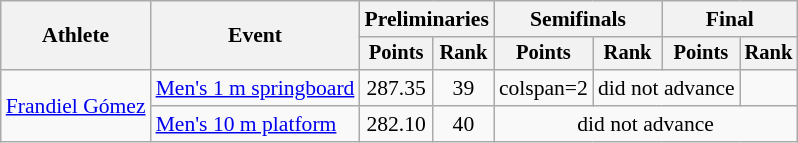<table class=wikitable style="font-size:90%;">
<tr>
<th rowspan="2">Athlete</th>
<th rowspan="2">Event</th>
<th colspan="2">Preliminaries</th>
<th colspan="2">Semifinals</th>
<th colspan="2">Final</th>
</tr>
<tr style="font-size:95%">
<th>Points</th>
<th>Rank</th>
<th>Points</th>
<th>Rank</th>
<th>Points</th>
<th>Rank</th>
</tr>
<tr align=center>
<td align=left rowspan=2><a href='#'>Frandiel Gómez</a></td>
<td align=left><a href='#'>Men's 1 m springboard</a></td>
<td>287.35</td>
<td>39</td>
<td>colspan=2 </td>
<td colspan=2>did not advance</td>
</tr>
<tr align=center>
<td align=left><a href='#'>Men's 10 m platform</a></td>
<td>282.10</td>
<td>40</td>
<td colspan=4>did not advance</td>
</tr>
</table>
